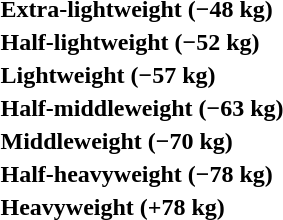<table>
<tr>
<th rowspan=2 style="text-align:left;">Extra-lightweight (−48 kg)</th>
<td rowspan=2></td>
<td rowspan=2></td>
<td></td>
</tr>
<tr>
<td></td>
</tr>
<tr>
<th rowspan=2 style="text-align:left;">Half-lightweight (−52 kg)</th>
<td rowspan=2></td>
<td rowspan=2></td>
<td></td>
</tr>
<tr>
<td></td>
</tr>
<tr>
<th rowspan=2 style="text-align:left;">Lightweight (−57 kg)</th>
<td rowspan=2></td>
<td rowspan=2></td>
<td></td>
</tr>
<tr>
<td></td>
</tr>
<tr>
<th rowspan=2 style="text-align:left;">Half-middleweight (−63 kg)</th>
<td rowspan=2></td>
<td rowspan=2></td>
<td></td>
</tr>
<tr>
<td></td>
</tr>
<tr>
<th rowspan=2 style="text-align:left;">Middleweight (−70 kg)</th>
<td rowspan=2></td>
<td rowspan=2></td>
<td></td>
</tr>
<tr>
<td></td>
</tr>
<tr>
<th rowspan=2 style="text-align:left;">Half-heavyweight (−78 kg)</th>
<td rowspan=2></td>
<td rowspan=2></td>
<td></td>
</tr>
<tr>
<td></td>
</tr>
<tr>
<th rowspan=2 style="text-align:left;">Heavyweight (+78 kg)</th>
<td rowspan=2></td>
<td rowspan=2></td>
<td></td>
</tr>
<tr>
<td></td>
</tr>
</table>
